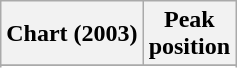<table class="wikitable sortable plainrowheaders" style="text-align:center">
<tr>
<th scope="col">Chart (2003)</th>
<th scope="col">Peak<br>position</th>
</tr>
<tr>
</tr>
<tr>
</tr>
</table>
